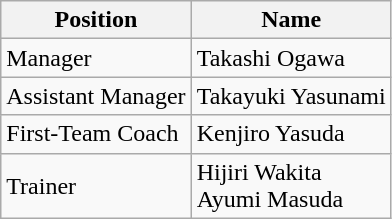<table class="wikitable">
<tr>
<th>Position</th>
<th>Name</th>
</tr>
<tr>
<td>Manager</td>
<td> Takashi Ogawa</td>
</tr>
<tr>
<td>Assistant Manager</td>
<td> Takayuki Yasunami</td>
</tr>
<tr>
<td>First-Team Coach</td>
<td> Kenjiro Yasuda</td>
</tr>
<tr>
<td>Trainer</td>
<td> Hijiri Wakita <br>  Ayumi Masuda</td>
</tr>
</table>
